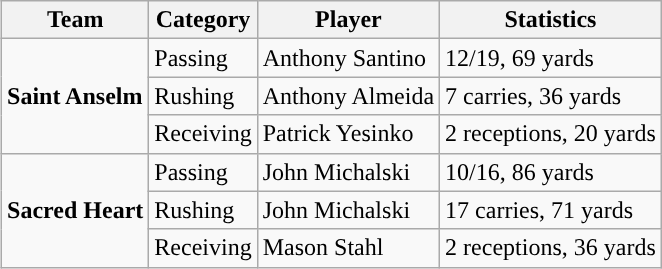<table class="wikitable" style="float: right;">
<tr>
<th>Team</th>
<th>Category</th>
<th>Player</th>
<th>Statistics</th>
</tr>
<tr>
<td rowspan=3><strong>Saint Anselm</strong></td>
<td>Passing</td>
<td>Anthony Santino</td>
<td>12/19, 69 yards</td>
</tr>
<tr>
<td>Rushing</td>
<td>Anthony Almeida</td>
<td>7 carries, 36 yards</td>
</tr>
<tr>
<td>Receiving</td>
<td>Patrick Yesinko</td>
<td>2 receptions, 20 yards</td>
</tr>
<tr>
<td rowspan=3><strong>Sacred Heart</strong></td>
<td>Passing</td>
<td>John Michalski</td>
<td>10/16, 86 yards</td>
</tr>
<tr>
<td>Rushing</td>
<td>John Michalski</td>
<td>17 carries, 71 yards</td>
</tr>
<tr>
<td>Receiving</td>
<td>Mason Stahl</td>
<td>2 receptions, 36 yards</td>
</tr>
</table>
